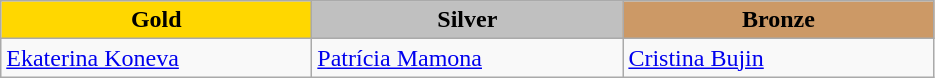<table class="wikitable" style="text-align:left">
<tr align="center">
<td width=200 bgcolor=gold><strong>Gold</strong></td>
<td width=200 bgcolor=silver><strong>Silver</strong></td>
<td width=200 bgcolor=CC9966><strong>Bronze</strong></td>
</tr>
<tr>
<td><a href='#'>Ekaterina Koneva</a><br><em></em></td>
<td><a href='#'>Patrícia Mamona</a><br><em></em></td>
<td><a href='#'>Cristina Bujin</a><br><em></em></td>
</tr>
</table>
